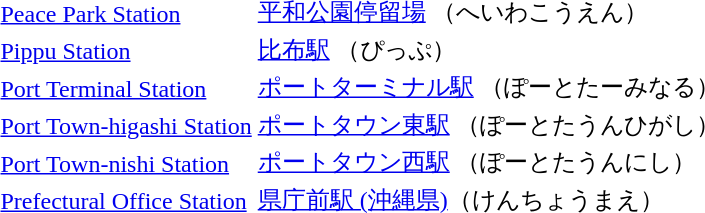<table>
<tr>
<td><a href='#'>Peace Park Station</a></td>
<td><a href='#'>平和公園停留場</a> （へいわこうえん）</td>
</tr>
<tr>
<td><a href='#'>Pippu Station</a></td>
<td><a href='#'>比布駅</a> （ぴっぷ）</td>
</tr>
<tr>
<td><a href='#'>Port Terminal Station</a></td>
<td><a href='#'>ポートターミナル駅</a> （ぽーとたーみなる）</td>
</tr>
<tr>
<td><a href='#'>Port Town-higashi Station</a></td>
<td><a href='#'>ポートタウン東駅</a> （ぽーとたうんひがし）</td>
</tr>
<tr>
<td><a href='#'>Port Town-nishi Station</a></td>
<td><a href='#'>ポートタウン西駅</a> （ぽーとたうんにし）</td>
</tr>
<tr>
<td><a href='#'>Prefectural Office Station</a></td>
<td><a href='#'>県庁前駅 (沖縄県)</a>（けんちょうまえ）</td>
</tr>
</table>
